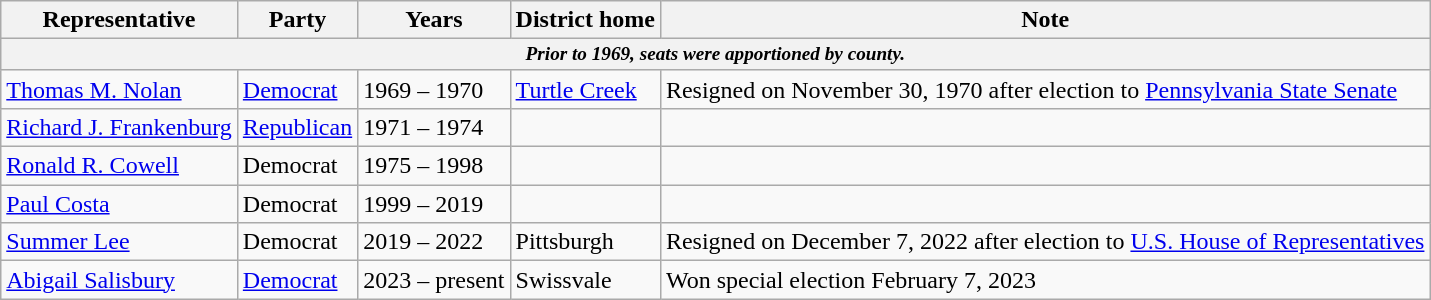<table class=wikitable>
<tr valign=bottom>
<th>Representative</th>
<th>Party</th>
<th>Years</th>
<th>District home</th>
<th>Note</th>
</tr>
<tr>
<th colspan=5 style="font-size: 80%;"><em>Prior to 1969, seats were apportioned by county.</em></th>
</tr>
<tr>
<td><a href='#'>Thomas M. Nolan</a></td>
<td><a href='#'>Democrat</a></td>
<td>1969 – 1970</td>
<td><a href='#'>Turtle Creek</a></td>
<td>Resigned on November 30, 1970 after election to <a href='#'>Pennsylvania State Senate</a></td>
</tr>
<tr>
<td><a href='#'>Richard J. Frankenburg</a></td>
<td><a href='#'>Republican</a></td>
<td>1971 – 1974</td>
<td></td>
<td></td>
</tr>
<tr>
<td><a href='#'>Ronald R. Cowell</a></td>
<td>Democrat</td>
<td>1975 – 1998</td>
<td></td>
<td></td>
</tr>
<tr>
<td><a href='#'>Paul Costa</a></td>
<td>Democrat</td>
<td>1999 – 2019</td>
<td></td>
<td></td>
</tr>
<tr>
<td><a href='#'>Summer Lee</a></td>
<td>Democrat</td>
<td>2019 – 2022</td>
<td>Pittsburgh</td>
<td>Resigned on December 7, 2022 after election to <a href='#'>U.S. House of Representatives</a></td>
</tr>
<tr>
<td><a href='#'>Abigail Salisbury</a></td>
<td><a href='#'>Democrat</a></td>
<td>2023 – present</td>
<td>Swissvale</td>
<td>Won special election February 7, 2023</td>
</tr>
</table>
